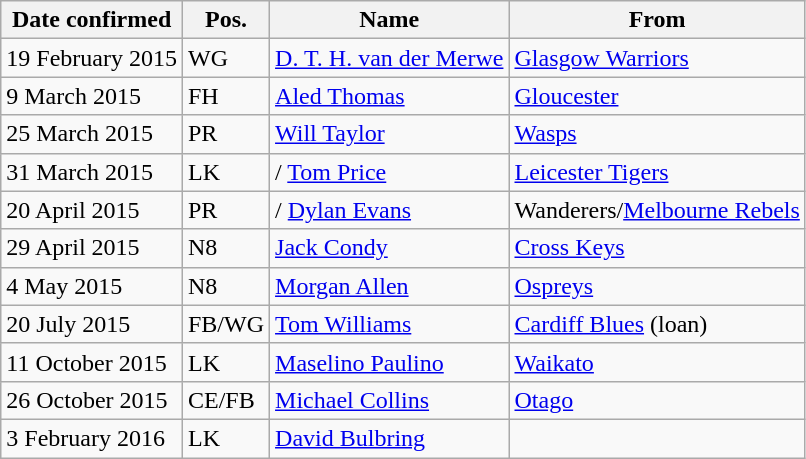<table class="wikitable">
<tr>
<th>Date confirmed</th>
<th>Pos.</th>
<th>Name</th>
<th>From</th>
</tr>
<tr>
<td>19 February 2015</td>
<td>WG</td>
<td> <a href='#'>D. T. H. van der Merwe</a></td>
<td> <a href='#'>Glasgow Warriors</a></td>
</tr>
<tr>
<td>9 March 2015</td>
<td>FH</td>
<td> <a href='#'>Aled Thomas</a></td>
<td> <a href='#'>Gloucester</a></td>
</tr>
<tr>
<td>25 March 2015</td>
<td>PR</td>
<td> <a href='#'>Will Taylor</a></td>
<td> <a href='#'>Wasps</a></td>
</tr>
<tr>
<td>31 March 2015</td>
<td>LK</td>
<td>/ <a href='#'>Tom Price</a></td>
<td><a href='#'>Leicester Tigers</a></td>
</tr>
<tr>
<td>20 April 2015</td>
<td>PR</td>
<td>/ <a href='#'>Dylan Evans</a></td>
<td> Wanderers/<a href='#'>Melbourne Rebels</a></td>
</tr>
<tr>
<td>29 April 2015</td>
<td>N8</td>
<td> <a href='#'>Jack Condy</a></td>
<td> <a href='#'>Cross Keys</a></td>
</tr>
<tr>
<td>4 May 2015</td>
<td>N8</td>
<td> <a href='#'>Morgan Allen</a></td>
<td> <a href='#'>Ospreys</a></td>
</tr>
<tr>
<td>20 July 2015</td>
<td>FB/WG</td>
<td> <a href='#'>Tom Williams</a></td>
<td> <a href='#'>Cardiff Blues</a> (loan)</td>
</tr>
<tr>
<td>11 October 2015</td>
<td>LK</td>
<td> <a href='#'>Maselino Paulino</a></td>
<td> <a href='#'>Waikato</a></td>
</tr>
<tr>
<td>26 October 2015</td>
<td>CE/FB</td>
<td> <a href='#'>Michael Collins</a></td>
<td> <a href='#'>Otago</a></td>
</tr>
<tr>
<td>3 February 2016</td>
<td>LK</td>
<td> <a href='#'>David Bulbring</a></td>
<td> </td>
</tr>
</table>
